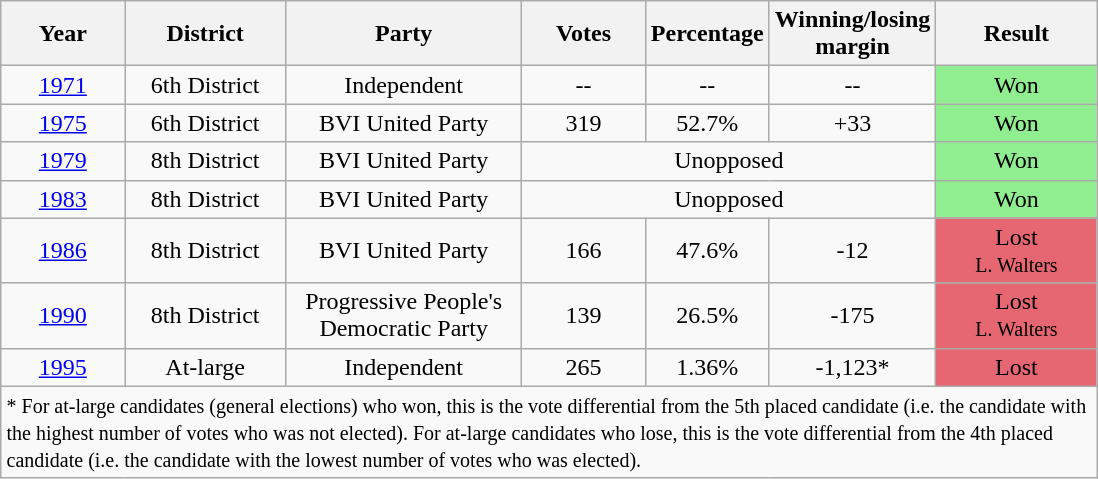<table class="wikitable" style="margin: 1em auto 1em auto">
<tr>
<th align="center" width="75">Year</th>
<th align="center" width="100">District</th>
<th align="center" width="150">Party</th>
<th align="center" width="75">Votes</th>
<th align="center" width="75">Percentage</th>
<th align="center" width="75">Winning/losing margin</th>
<th align="center" width="100">Result</th>
</tr>
<tr>
<td align="center"><a href='#'>1971</a></td>
<td align="center">6th District</td>
<td align="center">Independent</td>
<td align="center">--</td>
<td align="center">--</td>
<td align="center">--</td>
<td align="center" style="background: #90EE90;">Won</td>
</tr>
<tr>
<td align="center"><a href='#'>1975</a></td>
<td align="center">6th District</td>
<td align="center">BVI United Party</td>
<td align="center">319</td>
<td align="center">52.7%</td>
<td align="center">+33</td>
<td align="center" style="background: #90EE90;">Won</td>
</tr>
<tr>
<td align="center"><a href='#'>1979</a></td>
<td align="center">8th District</td>
<td align="center">BVI United Party</td>
<td colspan="3" align="center">Unopposed</td>
<td align="center" style="background: #90EE90;">Won</td>
</tr>
<tr>
<td align="center"><a href='#'>1983</a></td>
<td align="center">8th District</td>
<td align="center">BVI United Party</td>
<td colspan="3" align="center">Unopposed</td>
<td align="center" style="background: #90EE90;">Won</td>
</tr>
<tr>
<td align="center"><a href='#'>1986</a></td>
<td align="center">8th District</td>
<td align="center">BVI United Party</td>
<td align="center">166</td>
<td align="center">47.6%</td>
<td align="center">-12</td>
<td align="center" style="background: #E66771;">Lost<br><small>L. Walters</small></td>
</tr>
<tr>
<td align="center"><a href='#'>1990</a></td>
<td align="center">8th District</td>
<td align="center">Progressive People's Democratic Party</td>
<td align="center">139</td>
<td align="center">26.5%</td>
<td align="center">-175</td>
<td align="center" style="background: #E66771;">Lost<br><small>L. Walters</small></td>
</tr>
<tr>
<td align="center"><a href='#'>1995</a></td>
<td align="center">At-large</td>
<td align="center">Independent</td>
<td align="center">265</td>
<td align="center">1.36%</td>
<td align="center">-1,123*</td>
<td align="center" style="background: #E66771;">Lost</td>
</tr>
<tr>
<td colspan=7><small>* For at-large candidates (general elections) who won, this is the vote differential from the 5th placed candidate (i.e. the candidate with the highest number of votes who was not elected). For at-large candidates who lose, this is the vote differential from the 4th placed candidate (i.e. the candidate with the lowest number of votes who was elected).</small></td>
</tr>
</table>
